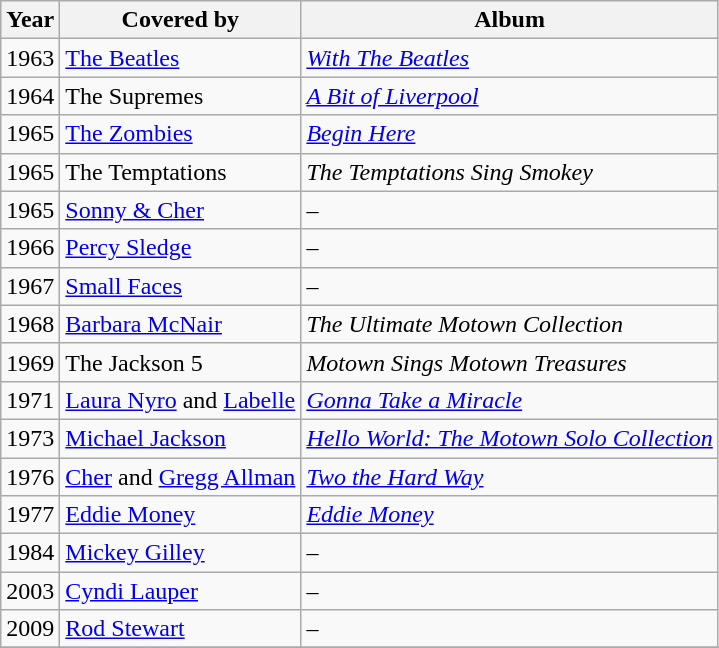<table class="wikitable">
<tr>
<th>Year</th>
<th>Covered by</th>
<th>Album</th>
</tr>
<tr>
<td>1963</td>
<td><a href='#'>The Beatles</a></td>
<td><em><a href='#'>With The Beatles</a></em></td>
</tr>
<tr>
<td>1964</td>
<td>The Supremes</td>
<td><em><a href='#'>A Bit of Liverpool</a></em></td>
</tr>
<tr>
<td>1965</td>
<td><a href='#'>The Zombies</a></td>
<td><em><a href='#'>Begin Here</a></em></td>
</tr>
<tr>
<td>1965</td>
<td>The Temptations</td>
<td><em>The Temptations Sing Smokey</em></td>
</tr>
<tr>
<td>1965</td>
<td><a href='#'>Sonny & Cher</a></td>
<td>–</td>
</tr>
<tr>
<td>1966</td>
<td><a href='#'>Percy Sledge</a></td>
<td>–</td>
</tr>
<tr>
<td>1967</td>
<td><a href='#'>Small Faces</a></td>
<td>–</td>
</tr>
<tr>
<td>1968</td>
<td><a href='#'>Barbara McNair</a></td>
<td><em>The Ultimate Motown Collection</em></td>
</tr>
<tr>
<td>1969</td>
<td>The Jackson 5</td>
<td><em>Motown Sings Motown Treasures</em></td>
</tr>
<tr>
<td>1971</td>
<td><a href='#'>Laura Nyro</a> and <a href='#'>Labelle</a></td>
<td><em><a href='#'>Gonna Take a Miracle</a></em></td>
</tr>
<tr>
<td>1973</td>
<td><a href='#'>Michael Jackson</a></td>
<td><em><a href='#'>Hello World: The Motown Solo Collection</a></em></td>
</tr>
<tr>
<td>1976</td>
<td><a href='#'>Cher</a> and <a href='#'>Gregg Allman</a></td>
<td><em><a href='#'>Two the Hard Way</a></em></td>
</tr>
<tr>
<td>1977</td>
<td><a href='#'>Eddie Money</a></td>
<td><em><a href='#'>Eddie Money</a></em></td>
</tr>
<tr>
<td>1984</td>
<td><a href='#'>Mickey Gilley</a></td>
<td>–</td>
</tr>
<tr>
<td>2003</td>
<td><a href='#'>Cyndi Lauper</a></td>
<td>–</td>
</tr>
<tr>
<td>2009</td>
<td><a href='#'>Rod Stewart</a></td>
<td>–</td>
</tr>
<tr>
</tr>
</table>
